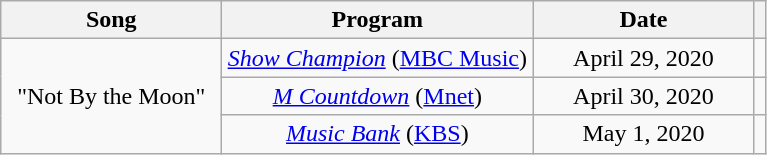<table class="wikitable" style="text-align:center">
<tr>
<th width="140">Song</th>
<th width="200">Program</th>
<th width="140">Date</th>
<th></th>
</tr>
<tr>
<td rowspan=3>"Not By the Moon"</td>
<td><em><a href='#'>Show Champion</a></em> (<a href='#'>MBC Music</a>)</td>
<td>April 29, 2020</td>
<td></td>
</tr>
<tr>
<td><em><a href='#'>M Countdown</a></em> (<a href='#'>Mnet</a>)</td>
<td>April 30, 2020</td>
<td></td>
</tr>
<tr>
<td><em><a href='#'>Music Bank</a></em> (<a href='#'>KBS</a>)</td>
<td>May 1, 2020</td>
<td></td>
</tr>
</table>
